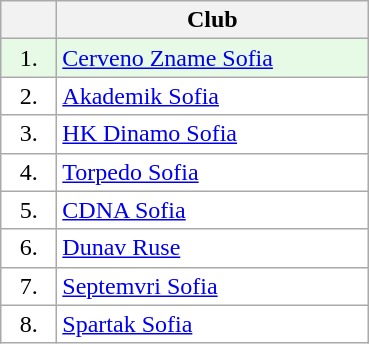<table class="wikitable">
<tr>
<th width="30"></th>
<th width="200">Club</th>
</tr>
<tr bgcolor="#e6fae6" align="center">
<td>1.</td>
<td align="left"><a href='#'>Cerveno Zname Sofia</a></td>
</tr>
<tr bgcolor="#FFFFFF" align="center">
<td>2.</td>
<td align="left"><a href='#'>Akademik Sofia</a></td>
</tr>
<tr bgcolor="#FFFFFF" align="center">
<td>3.</td>
<td align="left"><a href='#'>HK Dinamo Sofia</a></td>
</tr>
<tr bgcolor="#FFFFFF" align="center">
<td>4.</td>
<td align="left"><a href='#'>Torpedo Sofia</a></td>
</tr>
<tr bgcolor="#FFFFFF" align="center">
<td>5.</td>
<td align="left"><a href='#'>CDNA Sofia</a></td>
</tr>
<tr bgcolor="#FFFFFF" align="center">
<td>6.</td>
<td align="left"><a href='#'>Dunav Ruse</a></td>
</tr>
<tr bgcolor="#FFFFFF" align="center">
<td>7.</td>
<td align="left"><a href='#'>Septemvri Sofia</a></td>
</tr>
<tr bgcolor="#FFFFFF" align="center">
<td>8.</td>
<td align="left"><a href='#'>Spartak Sofia</a></td>
</tr>
</table>
